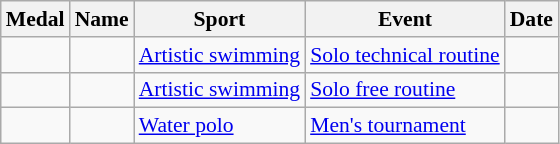<table class="wikitable sortable" style="font-size:90%">
<tr>
<th>Medal</th>
<th>Name</th>
<th>Sport</th>
<th>Event</th>
<th>Date</th>
</tr>
<tr>
<td></td>
<td></td>
<td><a href='#'>Artistic swimming</a></td>
<td><a href='#'>Solo technical routine</a></td>
<td></td>
</tr>
<tr>
<td></td>
<td></td>
<td><a href='#'>Artistic swimming</a></td>
<td><a href='#'>Solo free routine</a></td>
<td></td>
</tr>
<tr>
<td></td>
<td><br></td>
<td><a href='#'>Water polo</a></td>
<td><a href='#'>Men's tournament</a></td>
<td></td>
</tr>
</table>
